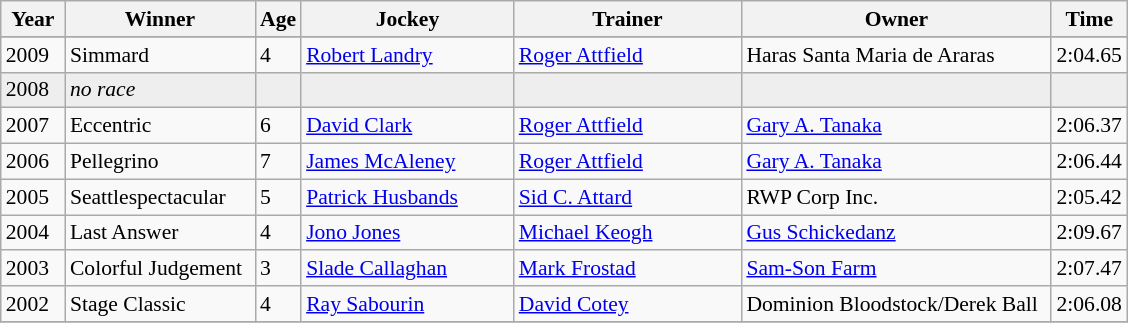<table class="wikitable sortable" style="font-size:90%">
<tr>
<th style="width:36px">Year<br></th>
<th style="width:120px">Winner<br></th>
<th>Age<br></th>
<th style="width:135px">Jockey<br></th>
<th style="width:145px">Trainer<br></th>
<th style="width:200px">Owner<br></th>
<th>Time<br></th>
</tr>
<tr>
</tr>
<tr>
<td>2009</td>
<td>Simmard</td>
<td>4</td>
<td><a href='#'>Robert Landry</a></td>
<td><a href='#'>Roger Attfield</a></td>
<td>Haras Santa Maria de Araras</td>
<td>2:04.65</td>
</tr>
<tr bgcolor="#eeeeee">
<td>2008</td>
<td><em>no race</em></td>
<td></td>
<td></td>
<td></td>
<td></td>
<td></td>
</tr>
<tr>
<td>2007</td>
<td>Eccentric</td>
<td>6</td>
<td><a href='#'>David Clark</a></td>
<td><a href='#'>Roger Attfield</a></td>
<td><a href='#'>Gary A. Tanaka</a></td>
<td>2:06.37</td>
</tr>
<tr>
<td>2006</td>
<td>Pellegrino</td>
<td>7</td>
<td><a href='#'>James McAleney</a></td>
<td><a href='#'>Roger Attfield</a></td>
<td><a href='#'>Gary A. Tanaka</a></td>
<td>2:06.44</td>
</tr>
<tr>
<td>2005</td>
<td>Seattlespectacular</td>
<td>5</td>
<td><a href='#'>Patrick Husbands</a></td>
<td><a href='#'>Sid C. Attard</a></td>
<td>RWP Corp Inc.</td>
<td>2:05.42</td>
</tr>
<tr>
<td>2004</td>
<td>Last Answer</td>
<td>4</td>
<td><a href='#'>Jono Jones</a></td>
<td><a href='#'>Michael Keogh</a></td>
<td><a href='#'>Gus Schickedanz</a></td>
<td>2:09.67</td>
</tr>
<tr>
<td>2003</td>
<td>Colorful Judgement</td>
<td>3</td>
<td><a href='#'>Slade Callaghan</a></td>
<td><a href='#'>Mark Frostad</a></td>
<td><a href='#'>Sam-Son Farm</a></td>
<td>2:07.47</td>
</tr>
<tr>
<td>2002</td>
<td>Stage Classic</td>
<td>4</td>
<td><a href='#'>Ray Sabourin</a></td>
<td><a href='#'>David Cotey</a></td>
<td>Dominion Bloodstock/Derek Ball</td>
<td>2:06.08</td>
</tr>
<tr>
</tr>
</table>
